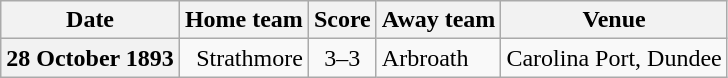<table class="wikitable football-result-list" style="max-width: 80em; text-align: center">
<tr>
<th scope="col">Date</th>
<th scope="col">Home team</th>
<th scope="col">Score</th>
<th scope="col">Away team</th>
<th scope="col">Venue</th>
</tr>
<tr>
<th scope="row">28 October 1893</th>
<td align=right>Strathmore</td>
<td>3–3</td>
<td align=left>Arbroath</td>
<td align=left>Carolina Port, Dundee</td>
</tr>
</table>
